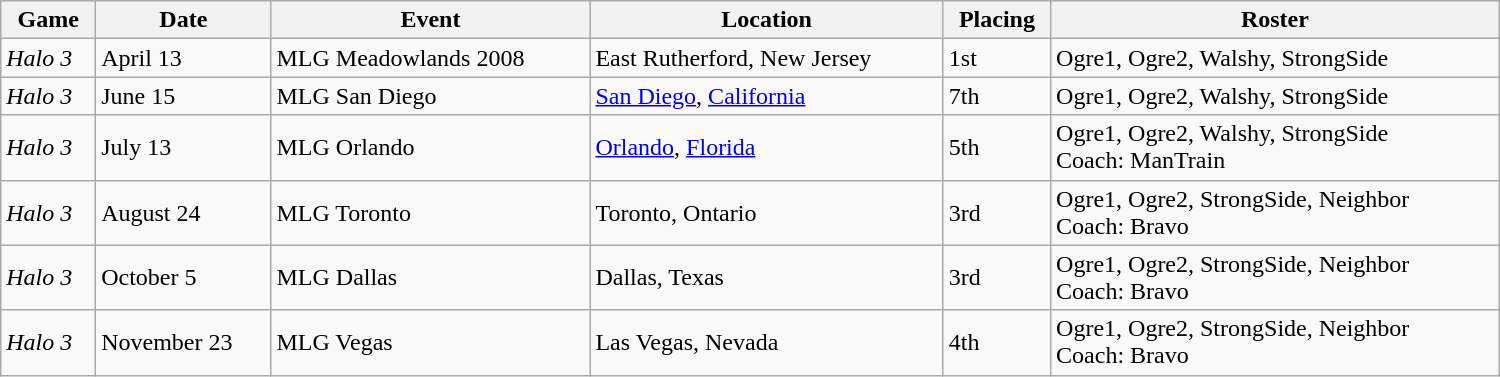<table class="wikitable sortable" width="1000px">
<tr>
<th>Game</th>
<th>Date</th>
<th>Event</th>
<th>Location</th>
<th>Placing</th>
<th>Roster</th>
</tr>
<tr>
<td><em>Halo 3</em></td>
<td>April 13</td>
<td>MLG Meadowlands 2008</td>
<td>East Rutherford, New Jersey</td>
<td>1st</td>
<td>Ogre1, Ogre2, Walshy, StrongSide</td>
</tr>
<tr>
<td><em>Halo 3</em></td>
<td>June 15</td>
<td>MLG San Diego</td>
<td><a href='#'>San Diego</a>, <a href='#'>California</a></td>
<td>7th</td>
<td>Ogre1, Ogre2, Walshy, StrongSide</td>
</tr>
<tr>
<td><em>Halo 3</em></td>
<td>July 13</td>
<td>MLG Orlando</td>
<td><a href='#'>Orlando</a>, <a href='#'>Florida</a></td>
<td>5th</td>
<td>Ogre1, Ogre2, Walshy, StrongSide <br> Coach: ManTrain</td>
</tr>
<tr>
<td><em>Halo 3</em></td>
<td>August 24</td>
<td>MLG Toronto</td>
<td>Toronto, Ontario</td>
<td>3rd</td>
<td>Ogre1, Ogre2, StrongSide, Neighbor <br> Coach: Bravo</td>
</tr>
<tr>
<td><em>Halo 3</em></td>
<td>October 5</td>
<td>MLG Dallas</td>
<td>Dallas, Texas</td>
<td>3rd</td>
<td>Ogre1, Ogre2, StrongSide, Neighbor <br> Coach: Bravo</td>
</tr>
<tr>
<td><em>Halo 3</em></td>
<td>November 23</td>
<td>MLG Vegas</td>
<td>Las Vegas, Nevada</td>
<td>4th</td>
<td>Ogre1, Ogre2, StrongSide, Neighbor <br> Coach: Bravo</td>
</tr>
</table>
